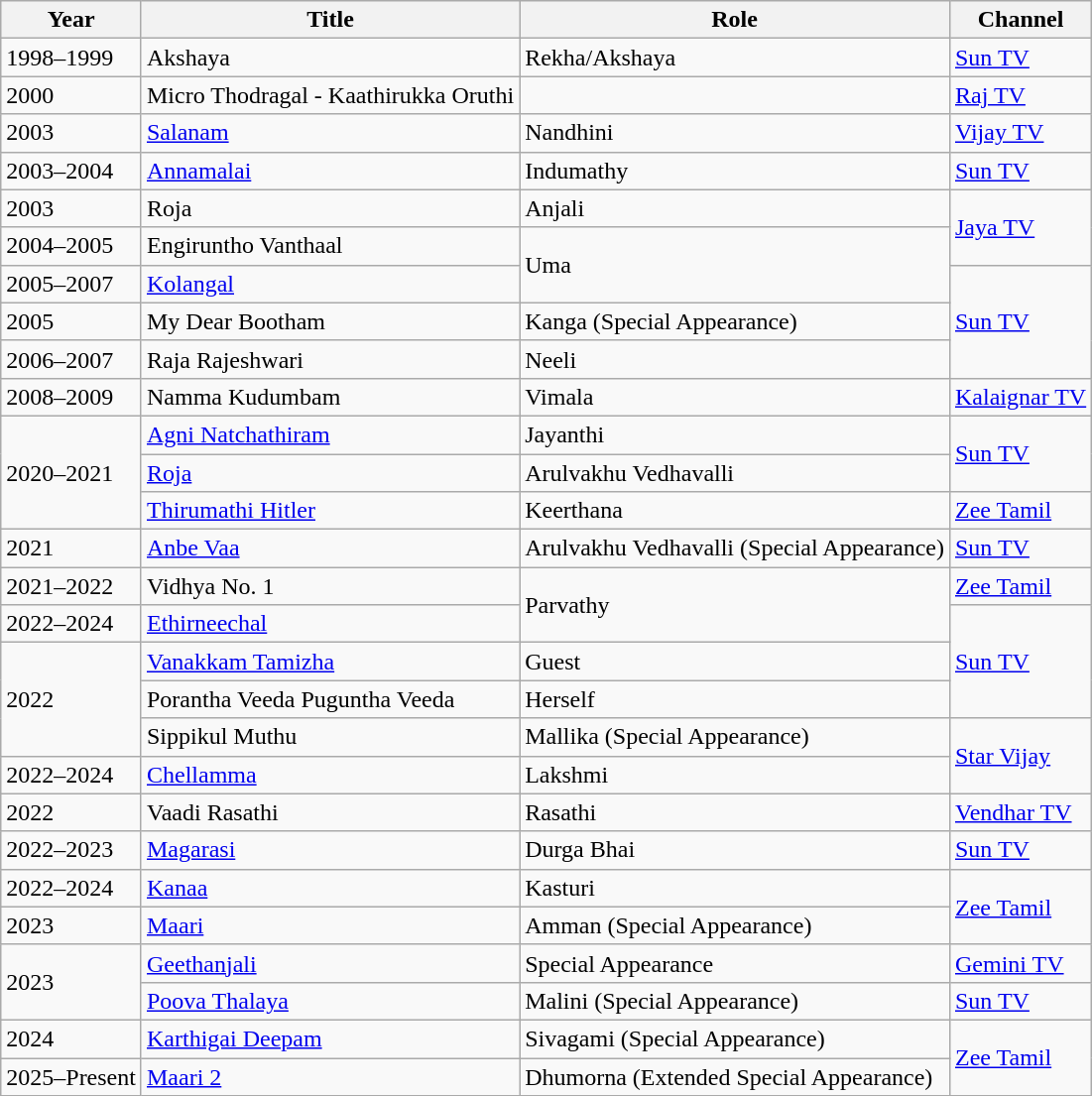<table class="wikitable">
<tr>
<th>Year</th>
<th>Title</th>
<th>Role</th>
<th>Channel</th>
</tr>
<tr>
<td>1998–1999</td>
<td>Akshaya</td>
<td>Rekha/Akshaya</td>
<td><a href='#'>Sun TV</a></td>
</tr>
<tr>
<td>2000</td>
<td>Micro Thodragal - Kaathirukka Oruthi</td>
<td></td>
<td><a href='#'>Raj TV</a></td>
</tr>
<tr>
<td>2003</td>
<td><a href='#'>Salanam</a></td>
<td>Nandhini</td>
<td><a href='#'>Vijay TV</a></td>
</tr>
<tr>
<td>2003–2004</td>
<td><a href='#'>Annamalai</a></td>
<td>Indumathy</td>
<td><a href='#'>Sun TV</a></td>
</tr>
<tr>
<td>2003</td>
<td>Roja</td>
<td>Anjali</td>
<td rowspan="2"><a href='#'>Jaya TV</a></td>
</tr>
<tr>
<td>2004–2005</td>
<td>Engiruntho Vanthaal</td>
<td rowspan="2">Uma</td>
</tr>
<tr>
<td>2005–2007</td>
<td><a href='#'>Kolangal</a></td>
<td rowspan="3"><a href='#'>Sun TV</a></td>
</tr>
<tr>
<td>2005</td>
<td>My Dear Bootham</td>
<td>Kanga (Special Appearance)</td>
</tr>
<tr>
<td>2006–2007</td>
<td>Raja Rajeshwari</td>
<td>Neeli</td>
</tr>
<tr>
<td>2008–2009</td>
<td>Namma Kudumbam</td>
<td>Vimala</td>
<td><a href='#'>Kalaignar TV</a></td>
</tr>
<tr>
<td rowspan="3">2020–2021</td>
<td><a href='#'>Agni Natchathiram</a></td>
<td>Jayanthi</td>
<td rowspan="2"><a href='#'>Sun TV</a></td>
</tr>
<tr>
<td><a href='#'>Roja</a></td>
<td>Arulvakhu Vedhavalli</td>
</tr>
<tr>
<td><a href='#'>Thirumathi Hitler</a></td>
<td>Keerthana</td>
<td><a href='#'>Zee Tamil</a></td>
</tr>
<tr>
<td>2021</td>
<td><a href='#'>Anbe Vaa</a></td>
<td>Arulvakhu Vedhavalli (Special Appearance)</td>
<td><a href='#'>Sun TV</a></td>
</tr>
<tr>
<td>2021–2022</td>
<td>Vidhya No. 1</td>
<td rowspan=2>Parvathy</td>
<td><a href='#'>Zee Tamil</a></td>
</tr>
<tr>
<td>2022–2024</td>
<td><a href='#'>Ethirneechal</a></td>
<td rowspan="3"><a href='#'>Sun TV</a></td>
</tr>
<tr>
<td rowspan="3">2022</td>
<td><a href='#'>Vanakkam Tamizha</a></td>
<td>Guest</td>
</tr>
<tr>
<td>Porantha Veeda Puguntha Veeda</td>
<td>Herself</td>
</tr>
<tr>
<td>Sippikul Muthu</td>
<td>Mallika (Special Appearance)</td>
<td rowspan=2><a href='#'>Star Vijay</a></td>
</tr>
<tr>
<td>2022–2024</td>
<td><a href='#'>Chellamma</a></td>
<td>Lakshmi</td>
</tr>
<tr>
<td>2022</td>
<td>Vaadi Rasathi</td>
<td>Rasathi</td>
<td><a href='#'>Vendhar TV</a></td>
</tr>
<tr>
<td>2022–2023</td>
<td><a href='#'>Magarasi</a></td>
<td>Durga Bhai</td>
<td><a href='#'>Sun TV</a></td>
</tr>
<tr>
<td>2022–2024</td>
<td><a href='#'>Kanaa</a></td>
<td>Kasturi</td>
<td rowspan="2"><a href='#'>Zee Tamil</a></td>
</tr>
<tr>
<td>2023</td>
<td><a href='#'>Maari</a></td>
<td>Amman (Special Appearance)</td>
</tr>
<tr>
<td rowspan="2">2023</td>
<td><a href='#'>Geethanjali</a></td>
<td>Special Appearance</td>
<td><a href='#'>Gemini TV</a></td>
</tr>
<tr>
<td><a href='#'>Poova Thalaya</a></td>
<td>Malini (Special Appearance)</td>
<td><a href='#'>Sun TV</a></td>
</tr>
<tr>
<td>2024</td>
<td><a href='#'>Karthigai Deepam</a></td>
<td>Sivagami (Special Appearance)</td>
<td rowspan="2"><a href='#'>Zee Tamil</a></td>
</tr>
<tr>
<td>2025–Present</td>
<td><a href='#'>Maari 2</a></td>
<td>Dhumorna (Extended Special Appearance)</td>
</tr>
</table>
